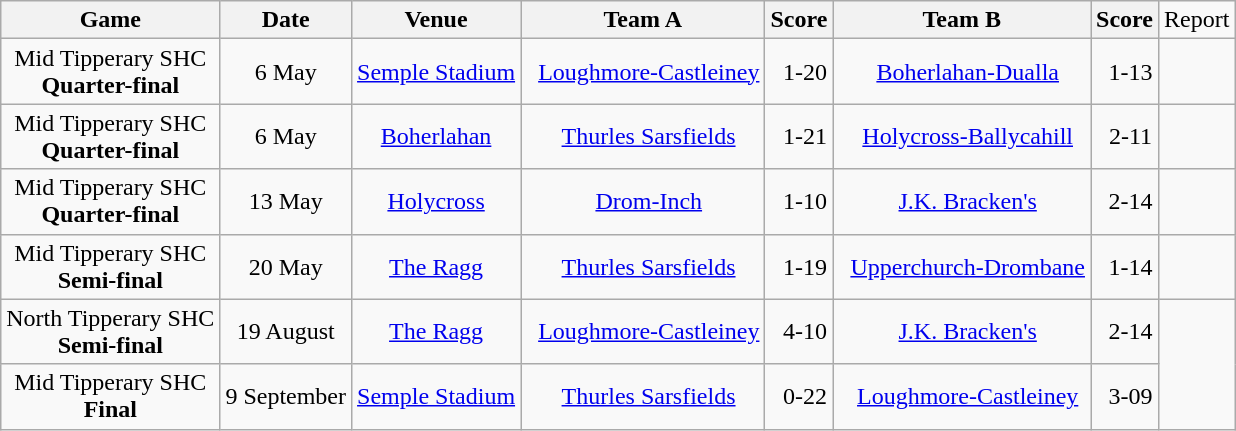<table class="wikitable">
<tr>
<th>Game</th>
<th>Date</th>
<th>Venue</th>
<th>Team A</th>
<th>Score</th>
<th>Team B</th>
<th>Score</th>
<td>Report</td>
</tr>
<tr align="center">
<td>Mid Tipperary SHC<br><strong>Quarter-final</strong></td>
<td>6 May</td>
<td><a href='#'>Semple Stadium</a></td>
<td>  <a href='#'>Loughmore-Castleiney</a></td>
<td>  1-20</td>
<td>  <a href='#'>Boherlahan-Dualla</a></td>
<td>  1-13</td>
<td></td>
</tr>
<tr align="center">
<td>Mid Tipperary SHC<br><strong>Quarter-final</strong></td>
<td>6 May</td>
<td><a href='#'>Boherlahan</a></td>
<td>  <a href='#'>Thurles Sarsfields</a></td>
<td>  1-21</td>
<td>  <a href='#'>Holycross-Ballycahill</a></td>
<td>  2-11</td>
<td></td>
</tr>
<tr align="center">
<td>Mid Tipperary SHC<br><strong>Quarter-final</strong></td>
<td>13 May</td>
<td><a href='#'>Holycross</a></td>
<td>  <a href='#'>Drom-Inch</a></td>
<td>  1-10</td>
<td>  <a href='#'>J.K. Bracken's</a></td>
<td>  2-14</td>
<td></td>
</tr>
<tr align="center">
<td>Mid Tipperary SHC<br><strong>Semi-final</strong></td>
<td>20 May</td>
<td><a href='#'>The Ragg</a></td>
<td>  <a href='#'>Thurles Sarsfields</a></td>
<td>  1-19</td>
<td>  <a href='#'>Upperchurch-Drombane</a></td>
<td>  1-14</td>
<td></td>
</tr>
<tr align="center">
<td>North Tipperary SHC<br><strong>Semi-final</strong></td>
<td>19 August</td>
<td><a href='#'>The Ragg</a></td>
<td>  <a href='#'>Loughmore-Castleiney</a></td>
<td>  4-10</td>
<td>  <a href='#'>J.K. Bracken's</a></td>
<td>  2-14</td>
</tr>
<tr align="center">
<td>Mid Tipperary SHC<br><strong>Final</strong></td>
<td>9 September</td>
<td><a href='#'>Semple Stadium</a></td>
<td>  <a href='#'>Thurles Sarsfields</a></td>
<td>  0-22</td>
<td>  <a href='#'>Loughmore-Castleiney</a></td>
<td>  3-09</td>
</tr>
</table>
